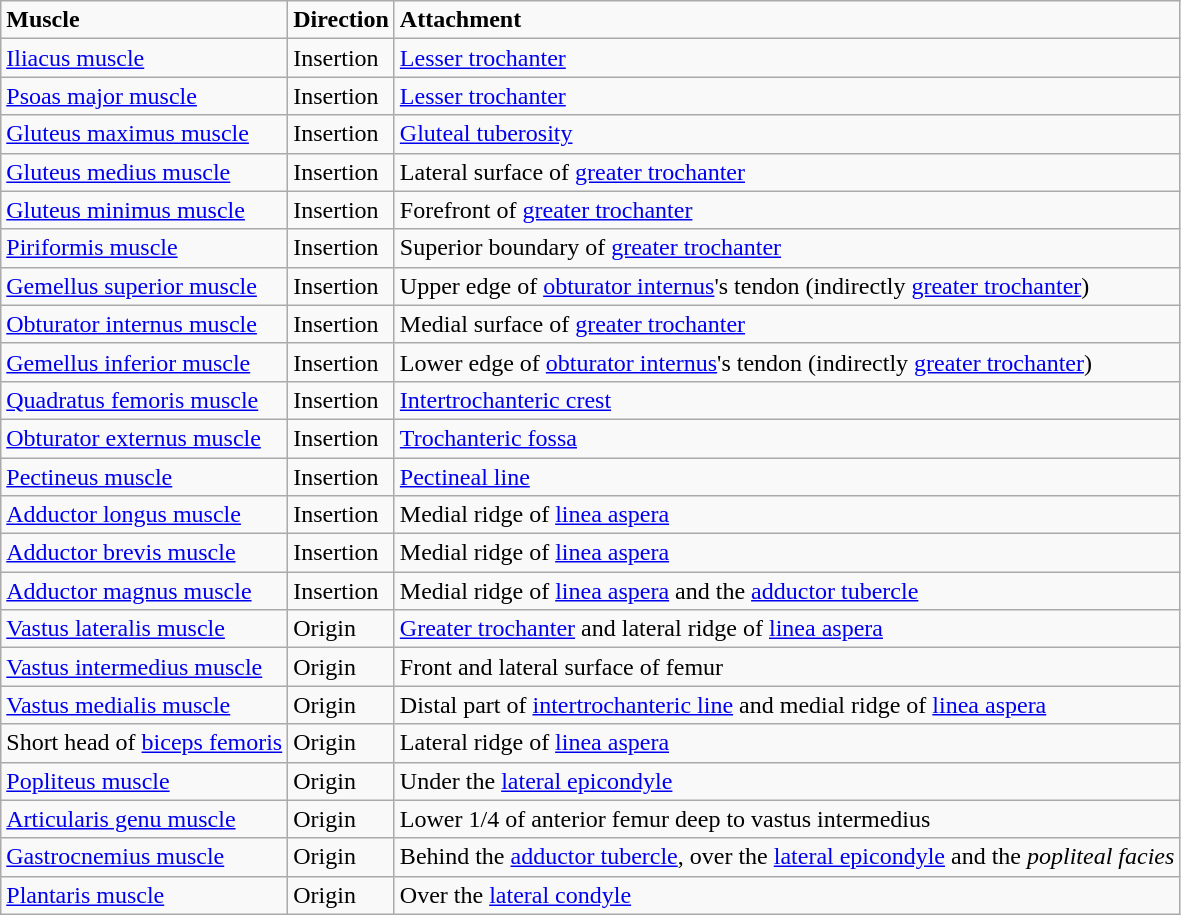<table class="sortable wikitable">
<tr>
<td><strong>Muscle</strong></td>
<td><strong>Direction</strong></td>
<td><strong>Attachment</strong></td>
</tr>
<tr>
<td><a href='#'>Iliacus muscle</a></td>
<td>Insertion</td>
<td><a href='#'>Lesser trochanter</a></td>
</tr>
<tr>
<td><a href='#'>Psoas major muscle</a></td>
<td>Insertion</td>
<td><a href='#'>Lesser trochanter</a></td>
</tr>
<tr>
<td><a href='#'>Gluteus maximus muscle</a></td>
<td>Insertion</td>
<td><a href='#'>Gluteal tuberosity</a></td>
</tr>
<tr>
<td><a href='#'>Gluteus medius muscle</a></td>
<td>Insertion</td>
<td>Lateral surface of <a href='#'>greater trochanter</a></td>
</tr>
<tr>
<td><a href='#'>Gluteus minimus muscle</a></td>
<td>Insertion</td>
<td>Forefront of <a href='#'>greater trochanter</a></td>
</tr>
<tr>
<td><a href='#'>Piriformis muscle</a></td>
<td>Insertion</td>
<td>Superior boundary of <a href='#'>greater trochanter</a></td>
</tr>
<tr>
<td><a href='#'>Gemellus superior muscle</a></td>
<td>Insertion</td>
<td>Upper edge of <a href='#'>obturator internus</a>'s tendon (indirectly <a href='#'>greater trochanter</a>)</td>
</tr>
<tr>
<td><a href='#'>Obturator internus muscle</a></td>
<td>Insertion</td>
<td>Medial surface of <a href='#'>greater trochanter</a></td>
</tr>
<tr>
<td><a href='#'>Gemellus inferior muscle</a></td>
<td>Insertion</td>
<td>Lower edge of <a href='#'>obturator internus</a>'s tendon (indirectly <a href='#'>greater trochanter</a>)</td>
</tr>
<tr>
<td><a href='#'>Quadratus femoris muscle</a></td>
<td>Insertion</td>
<td><a href='#'>Intertrochanteric crest</a></td>
</tr>
<tr>
<td><a href='#'>Obturator externus muscle</a></td>
<td>Insertion</td>
<td><a href='#'>Trochanteric fossa</a></td>
</tr>
<tr>
<td><a href='#'>Pectineus muscle</a></td>
<td>Insertion</td>
<td><a href='#'>Pectineal line</a></td>
</tr>
<tr>
<td><a href='#'>Adductor longus muscle</a></td>
<td>Insertion</td>
<td>Medial ridge of <a href='#'>linea aspera</a></td>
</tr>
<tr>
<td><a href='#'>Adductor brevis muscle</a></td>
<td>Insertion</td>
<td>Medial ridge of <a href='#'>linea aspera</a></td>
</tr>
<tr>
<td><a href='#'>Adductor magnus muscle</a></td>
<td>Insertion</td>
<td>Medial ridge of <a href='#'>linea aspera</a> and the <a href='#'>adductor tubercle</a></td>
</tr>
<tr>
<td><a href='#'>Vastus lateralis muscle</a></td>
<td>Origin</td>
<td><a href='#'>Greater trochanter</a> and lateral ridge of <a href='#'>linea aspera</a></td>
</tr>
<tr>
<td><a href='#'>Vastus intermedius muscle</a></td>
<td>Origin</td>
<td>Front and lateral surface of femur</td>
</tr>
<tr>
<td><a href='#'>Vastus medialis muscle</a></td>
<td>Origin</td>
<td>Distal part of <a href='#'>intertrochanteric line</a> and medial ridge of <a href='#'>linea aspera</a></td>
</tr>
<tr>
<td>Short head of <a href='#'>biceps femoris</a></td>
<td>Origin</td>
<td>Lateral ridge of <a href='#'>linea aspera</a></td>
</tr>
<tr>
<td><a href='#'>Popliteus muscle</a></td>
<td>Origin</td>
<td>Under the <a href='#'>lateral epicondyle</a></td>
</tr>
<tr>
<td><a href='#'>Articularis genu muscle</a></td>
<td>Origin</td>
<td>Lower 1/4 of anterior femur deep to vastus intermedius</td>
</tr>
<tr>
<td><a href='#'>Gastrocnemius muscle</a></td>
<td>Origin</td>
<td>Behind the <a href='#'>adductor tubercle</a>, over the <a href='#'>lateral epicondyle</a> and the <em>popliteal facies</em></td>
</tr>
<tr>
<td><a href='#'>Plantaris muscle</a></td>
<td>Origin</td>
<td>Over the <a href='#'>lateral condyle</a></td>
</tr>
</table>
